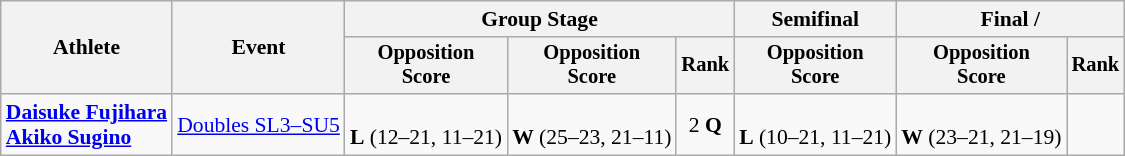<table class="wikitable" style="font-size:90%; text-align:center">
<tr>
<th rowspan="2">Athlete</th>
<th rowspan="2">Event</th>
<th colspan="3">Group Stage</th>
<th>Semifinal</th>
<th colspan="2">Final / </th>
</tr>
<tr style="font-size:95%">
<th>Opposition<br>Score</th>
<th>Opposition<br>Score</th>
<th>Rank</th>
<th>Opposition<br>Score</th>
<th>Opposition<br>Score</th>
<th>Rank</th>
</tr>
<tr>
<td align="left"><strong><a href='#'>Daisuke Fujihara</a><br><a href='#'>Akiko Sugino</a></strong></td>
<td align="left"><a href='#'>Doubles SL3–SU5</a></td>
<td><br><strong>L</strong> (12–21, 11–21)</td>
<td><br><strong>W</strong> (25–23, 21–11)</td>
<td>2 <strong>Q</strong></td>
<td><br><strong>L</strong> (10–21, 11–21)</td>
<td><br><strong>W</strong> (23–21, 21–19)</td>
<td></td>
</tr>
</table>
